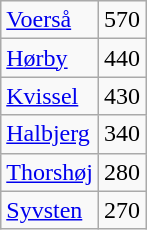<table class="wikitable" style="float:left; margin-right:1em">
<tr>
<td><a href='#'>Voerså</a></td>
<td align="center">570</td>
</tr>
<tr>
<td><a href='#'>Hørby</a></td>
<td align="center">440</td>
</tr>
<tr>
<td><a href='#'>Kvissel</a></td>
<td align="center">430</td>
</tr>
<tr>
<td><a href='#'>Halbjerg</a></td>
<td align="center">340</td>
</tr>
<tr>
<td><a href='#'>Thorshøj</a></td>
<td align="center">280</td>
</tr>
<tr>
<td><a href='#'>Syvsten</a></td>
<td align="center">270</td>
</tr>
</table>
